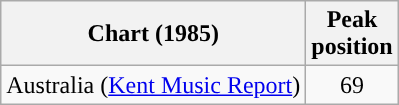<table class="wikitable">
<tr>
<th>Chart (1985)</th>
<th>Peak<br>position</th>
</tr>
<tr>
<td>Australia (<a href='#'>Kent Music Report</a>)</td>
<td style="text-align:center;">69</td>
</tr>
</table>
